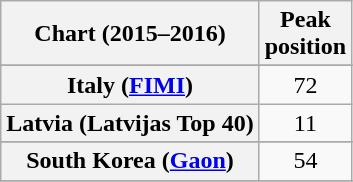<table class="wikitable sortable plainrowheaders" style="text-align:center">
<tr>
<th scope="col">Chart (2015–2016)</th>
<th scope="col">Peak<br> position</th>
</tr>
<tr>
</tr>
<tr>
</tr>
<tr>
</tr>
<tr>
</tr>
<tr>
</tr>
<tr>
</tr>
<tr>
</tr>
<tr>
</tr>
<tr>
</tr>
<tr>
</tr>
<tr>
</tr>
<tr>
<th scope="row">Italy (<a href='#'>FIMI</a>)</th>
<td>72</td>
</tr>
<tr>
<th scope="row">Latvia (Latvijas Top 40)</th>
<td>11</td>
</tr>
<tr>
</tr>
<tr>
</tr>
<tr>
</tr>
<tr>
</tr>
<tr>
</tr>
<tr>
<th scope="row">South Korea (<a href='#'>Gaon</a>)</th>
<td>54</td>
</tr>
<tr>
</tr>
<tr>
</tr>
<tr>
</tr>
<tr>
</tr>
<tr>
</tr>
<tr>
</tr>
<tr>
</tr>
</table>
